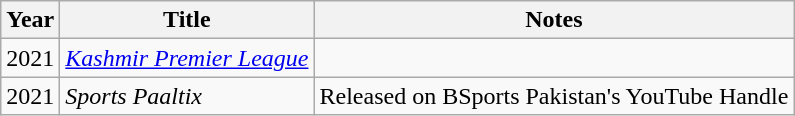<table class="wikitable">
<tr>
<th>Year</th>
<th>Title</th>
<th>Notes</th>
</tr>
<tr>
<td>2021</td>
<td><em><a href='#'>Kashmir Premier League</a></em></td>
<td></td>
</tr>
<tr>
<td>2021</td>
<td><em>Sports Paaltix</em></td>
<td>Released on BSports Pakistan's YouTube Handle</td>
</tr>
</table>
